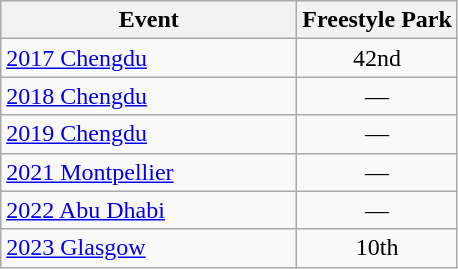<table class="wikitable" style="text-align: center;">
<tr ">
<th style="width:190px;">Event</th>
<th>Freestyle Park</th>
</tr>
<tr>
<td align=left> <a href='#'>2017 Chengdu</a></td>
<td>42nd</td>
</tr>
<tr>
<td align=left> <a href='#'>2018 Chengdu</a></td>
<td>—</td>
</tr>
<tr>
<td align=left> <a href='#'>2019 Chengdu</a></td>
<td>—</td>
</tr>
<tr>
<td align=left> <a href='#'>2021 Montpellier</a></td>
<td>—</td>
</tr>
<tr>
<td align=left> <a href='#'>2022 Abu Dhabi</a></td>
<td>—</td>
</tr>
<tr>
<td align=left> <a href='#'>2023 Glasgow</a></td>
<td>10th</td>
</tr>
</table>
